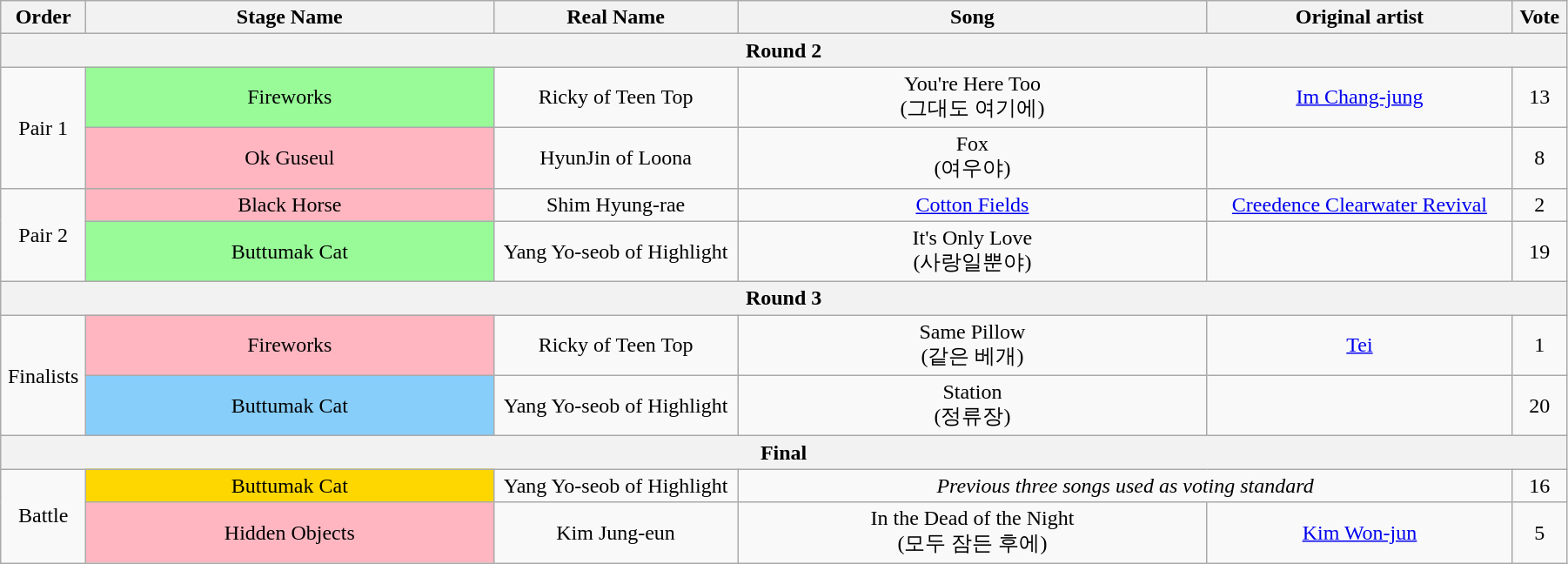<table class="wikitable" style="text-align:center; width:95%;">
<tr>
<th style="width:1%;">Order</th>
<th style="width:20%;">Stage Name</th>
<th style="width:12%;">Real Name</th>
<th style="width:23%;">Song</th>
<th style="width:15%;">Original artist</th>
<th style="width:1%;">Vote</th>
</tr>
<tr>
<th colspan=6>Round 2</th>
</tr>
<tr>
<td rowspan=2>Pair 1</td>
<td bgcolor="palegreen">Fireworks</td>
<td>Ricky of Teen Top</td>
<td>You're Here Too<br>(그대도 여기에)</td>
<td><a href='#'>Im Chang-jung</a></td>
<td>13</td>
</tr>
<tr>
<td bgcolor="lightpink">Ok Guseul</td>
<td>HyunJin of Loona</td>
<td>Fox<br>(여우야)</td>
<td></td>
<td>8</td>
</tr>
<tr>
<td rowspan=2>Pair 2</td>
<td bgcolor="lightpink">Black Horse</td>
<td>Shim Hyung-rae</td>
<td><a href='#'>Cotton Fields</a></td>
<td><a href='#'>Creedence Clearwater Revival</a></td>
<td>2</td>
</tr>
<tr>
<td bgcolor="palegreen">Buttumak Cat</td>
<td>Yang Yo-seob of Highlight</td>
<td>It's Only Love<br>(사랑일뿐야)</td>
<td></td>
<td>19</td>
</tr>
<tr>
<th colspan=6>Round 3</th>
</tr>
<tr>
<td rowspan=2>Finalists</td>
<td bgcolor="lightpink">Fireworks</td>
<td>Ricky of Teen Top</td>
<td>Same Pillow<br>(같은 베개)</td>
<td><a href='#'>Tei</a></td>
<td>1</td>
</tr>
<tr>
<td bgcolor="lightskyblue">Buttumak Cat</td>
<td>Yang Yo-seob of Highlight</td>
<td>Station<br>(정류장)</td>
<td></td>
<td>20</td>
</tr>
<tr>
<th colspan=6>Final</th>
</tr>
<tr>
<td rowspan=2>Battle</td>
<td bgcolor="gold">Buttumak Cat</td>
<td>Yang Yo-seob of Highlight</td>
<td colspan=2><em>Previous three songs used as voting standard</em></td>
<td>16</td>
</tr>
<tr>
<td bgcolor="lightpink">Hidden Objects</td>
<td>Kim Jung-eun</td>
<td>In the Dead of the Night<br>(모두 잠든 후에)</td>
<td><a href='#'>Kim Won-jun</a></td>
<td>5</td>
</tr>
</table>
